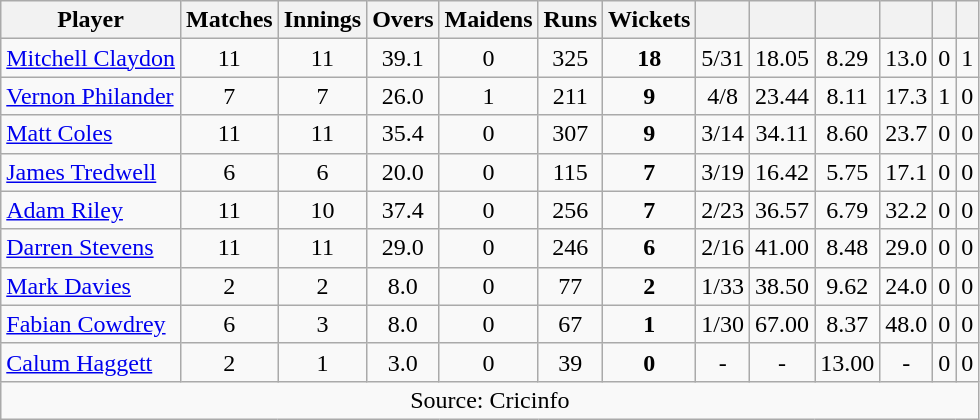<table class="wikitable" style="text-align:center">
<tr>
<th>Player</th>
<th>Matches</th>
<th>Innings</th>
<th>Overs</th>
<th>Maidens</th>
<th>Runs</th>
<th>Wickets</th>
<th></th>
<th></th>
<th></th>
<th></th>
<th></th>
<th></th>
</tr>
<tr>
<td align="left"><a href='#'>Mitchell Claydon</a></td>
<td>11</td>
<td>11</td>
<td>39.1</td>
<td>0</td>
<td>325</td>
<td><strong>18</strong></td>
<td>5/31</td>
<td>18.05</td>
<td>8.29</td>
<td>13.0</td>
<td>0</td>
<td>1</td>
</tr>
<tr>
<td align="left"><a href='#'>Vernon Philander</a></td>
<td>7</td>
<td>7</td>
<td>26.0</td>
<td>1</td>
<td>211</td>
<td><strong>9</strong></td>
<td>4/8</td>
<td>23.44</td>
<td>8.11</td>
<td>17.3</td>
<td>1</td>
<td>0</td>
</tr>
<tr>
<td align="left"><a href='#'>Matt Coles</a></td>
<td>11</td>
<td>11</td>
<td>35.4</td>
<td>0</td>
<td>307</td>
<td><strong>9</strong></td>
<td>3/14</td>
<td>34.11</td>
<td>8.60</td>
<td>23.7</td>
<td>0</td>
<td>0</td>
</tr>
<tr>
<td align="left"><a href='#'>James Tredwell</a></td>
<td>6</td>
<td>6</td>
<td>20.0</td>
<td>0</td>
<td>115</td>
<td><strong>7</strong></td>
<td>3/19</td>
<td>16.42</td>
<td>5.75</td>
<td>17.1</td>
<td>0</td>
<td>0</td>
</tr>
<tr>
<td align="left"><a href='#'>Adam Riley</a></td>
<td>11</td>
<td>10</td>
<td>37.4</td>
<td>0</td>
<td>256</td>
<td><strong>7</strong></td>
<td>2/23</td>
<td>36.57</td>
<td>6.79</td>
<td>32.2</td>
<td>0</td>
<td>0</td>
</tr>
<tr>
<td align="left"><a href='#'>Darren Stevens</a></td>
<td>11</td>
<td>11</td>
<td>29.0</td>
<td>0</td>
<td>246</td>
<td><strong>6</strong></td>
<td>2/16</td>
<td>41.00</td>
<td>8.48</td>
<td>29.0</td>
<td>0</td>
<td>0</td>
</tr>
<tr>
<td align="left"><a href='#'>Mark Davies</a></td>
<td>2</td>
<td>2</td>
<td>8.0</td>
<td>0</td>
<td>77</td>
<td><strong>2</strong></td>
<td>1/33</td>
<td>38.50</td>
<td>9.62</td>
<td>24.0</td>
<td>0</td>
<td>0</td>
</tr>
<tr>
<td align="left"><a href='#'>Fabian Cowdrey</a></td>
<td>6</td>
<td>3</td>
<td>8.0</td>
<td>0</td>
<td>67</td>
<td><strong>1</strong></td>
<td>1/30</td>
<td>67.00</td>
<td>8.37</td>
<td>48.0</td>
<td>0</td>
<td>0</td>
</tr>
<tr>
<td align="left"><a href='#'>Calum Haggett</a></td>
<td>2</td>
<td>1</td>
<td>3.0</td>
<td>0</td>
<td>39</td>
<td><strong>0</strong></td>
<td>-</td>
<td>-</td>
<td>13.00</td>
<td>-</td>
<td>0</td>
<td>0</td>
</tr>
<tr>
<td colspan="14">Source: Cricinfo</td>
</tr>
</table>
